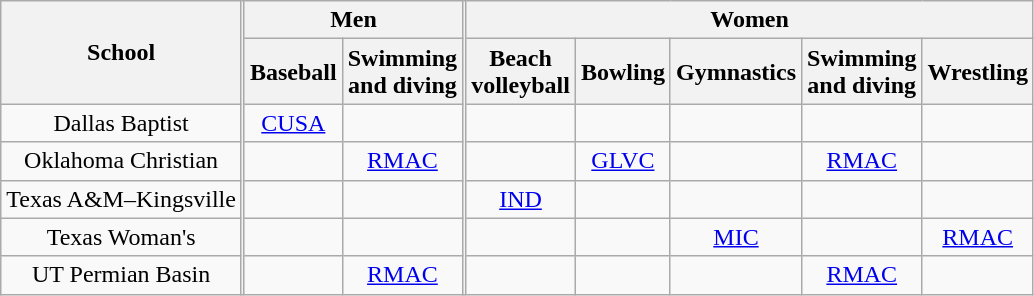<table class="wikitable" style="text-align:center">
<tr>
<th rowspan=2>School</th>
<th rowspan=7 width=1 style="padding:0"></th>
<th colspan=2>Men</th>
<th rowspan=7 width=1 style="padding:0"></th>
<th colspan=5>Women</th>
</tr>
<tr>
<th>Baseball</th>
<th>Swimming<br>and diving</th>
<th>Beach<br>volleyball</th>
<th>Bowling</th>
<th>Gymnastics</th>
<th>Swimming<br>and diving</th>
<th>Wrestling</th>
</tr>
<tr>
<td>Dallas Baptist</td>
<td><a href='#'>CUSA</a></td>
<td></td>
<td></td>
<td></td>
<td></td>
<td></td>
<td></td>
</tr>
<tr>
<td>Oklahoma Christian</td>
<td></td>
<td><a href='#'>RMAC</a></td>
<td></td>
<td><a href='#'>GLVC</a></td>
<td></td>
<td><a href='#'>RMAC</a></td>
<td></td>
</tr>
<tr>
<td>Texas A&M–Kingsville</td>
<td></td>
<td></td>
<td><a href='#'>IND</a></td>
<td></td>
<td></td>
<td></td>
<td></td>
</tr>
<tr>
<td>Texas Woman's</td>
<td></td>
<td></td>
<td></td>
<td></td>
<td><a href='#'>MIC</a></td>
<td></td>
<td><a href='#'>RMAC</a></td>
</tr>
<tr>
<td>UT Permian Basin</td>
<td></td>
<td><a href='#'>RMAC</a></td>
<td></td>
<td></td>
<td></td>
<td><a href='#'>RMAC</a></td>
<td></td>
</tr>
</table>
